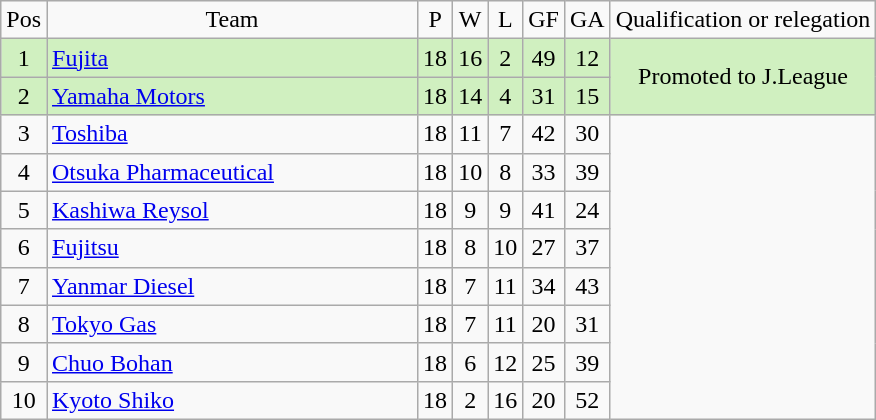<table class="wikitable" style="text-align:center;">
<tr>
<td>Pos</td>
<td style="width:15em">Team</td>
<td>P</td>
<td>W</td>
<td>L</td>
<td>GF</td>
<td>GA</td>
<td>Qualification or relegation</td>
</tr>
<tr bgcolor="#D0F0C0">
<td>1</td>
<td align="left"><a href='#'>Fujita</a></td>
<td>18</td>
<td>16</td>
<td>2</td>
<td>49</td>
<td>12</td>
<td rowspan="2">Promoted to J.League</td>
</tr>
<tr bgcolor="#D0F0C0">
<td>2</td>
<td align="left"><a href='#'>Yamaha Motors</a></td>
<td>18</td>
<td>14</td>
<td>4</td>
<td>31</td>
<td>15</td>
</tr>
<tr>
<td>3</td>
<td align="left"><a href='#'>Toshiba</a></td>
<td>18</td>
<td>11</td>
<td>7</td>
<td>42</td>
<td>30</td>
</tr>
<tr>
<td>4</td>
<td align="left"><a href='#'>Otsuka Pharmaceutical</a></td>
<td>18</td>
<td>10</td>
<td>8</td>
<td>33</td>
<td>39</td>
</tr>
<tr>
<td>5</td>
<td align="left"><a href='#'>Kashiwa Reysol</a></td>
<td>18</td>
<td>9</td>
<td>9</td>
<td>41</td>
<td>24</td>
</tr>
<tr>
<td>6</td>
<td align="left"><a href='#'>Fujitsu</a></td>
<td>18</td>
<td>8</td>
<td>10</td>
<td>27</td>
<td>37</td>
</tr>
<tr>
<td>7</td>
<td align="left"><a href='#'>Yanmar Diesel</a></td>
<td>18</td>
<td>7</td>
<td>11</td>
<td>34</td>
<td>43</td>
</tr>
<tr>
<td>8</td>
<td align="left"><a href='#'>Tokyo Gas</a></td>
<td>18</td>
<td>7</td>
<td>11</td>
<td>20</td>
<td>31</td>
</tr>
<tr>
<td>9</td>
<td align="left"><a href='#'>Chuo Bohan</a></td>
<td>18</td>
<td>6</td>
<td>12</td>
<td>25</td>
<td>39</td>
</tr>
<tr>
<td>10</td>
<td align="left"><a href='#'>Kyoto Shiko</a></td>
<td>18</td>
<td>2</td>
<td>16</td>
<td>20</td>
<td>52</td>
</tr>
</table>
